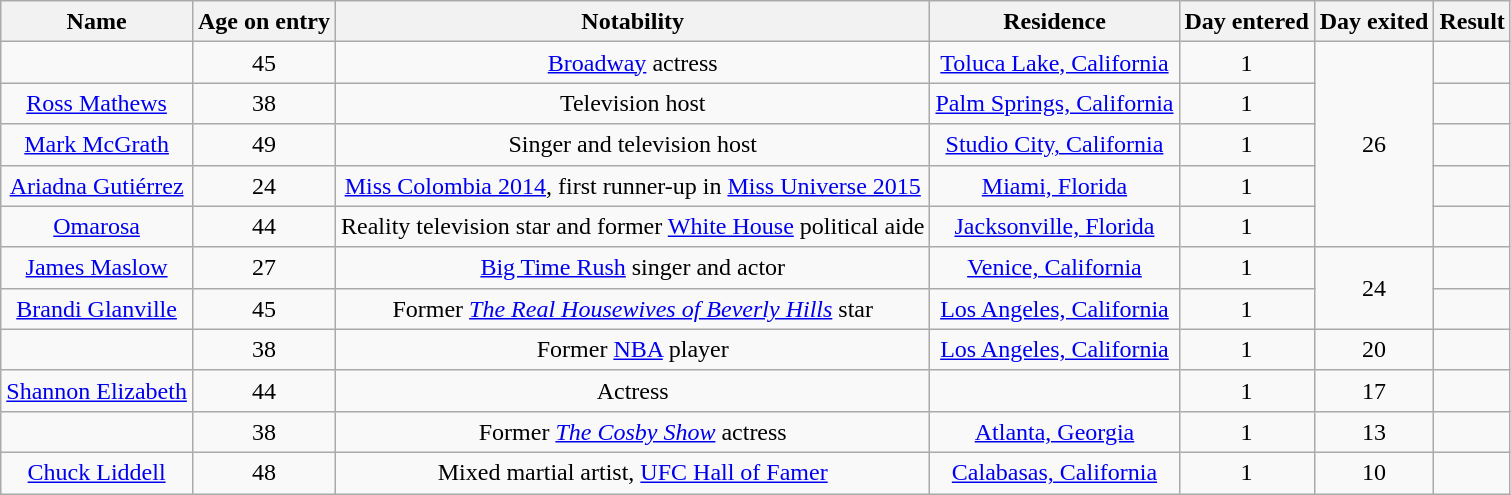<table class="wikitable sortable" style="text-align:center; line-height:20px; width:auto;">
<tr>
<th scope="col">Name</th>
<th scope="col">Age on entry</th>
<th scope="col" class="unsortable">Notability</th>
<th scope="col" class="unsortable">Residence</th>
<th scope="col">Day entered</th>
<th scope="col">Day exited</th>
<th scope="col" class="unsortable">Result</th>
</tr>
<tr>
<td></td>
<td align="center">45</td>
<td><a href='#'>Broadway</a> actress</td>
<td><a href='#'>Toluca Lake, California</a></td>
<td align="center">1</td>
<td align="center" rowspan="5">26</td>
<td></td>
</tr>
<tr>
<td><a href='#'>Ross Mathews</a></td>
<td align="center">38</td>
<td>Television host</td>
<td><a href='#'>Palm Springs, California</a></td>
<td align="center">1</td>
<td></td>
</tr>
<tr>
<td><a href='#'>Mark McGrath</a></td>
<td align="center">49</td>
<td>Singer and television host</td>
<td><a href='#'>Studio City, California</a></td>
<td align="center">1</td>
<td></td>
</tr>
<tr>
<td><a href='#'>Ariadna Gutiérrez</a></td>
<td align="center">24</td>
<td><a href='#'>Miss Colombia 2014</a>, first runner-up in <a href='#'>Miss Universe 2015</a></td>
<td><a href='#'>Miami, Florida</a></td>
<td align="center">1</td>
<td></td>
</tr>
<tr>
<td><a href='#'>Omarosa</a></td>
<td align="center">44</td>
<td>Reality television star and former <a href='#'>White House</a> political aide</td>
<td><a href='#'>Jacksonville, Florida</a></td>
<td align="center">1</td>
<td></td>
</tr>
<tr>
<td><a href='#'>James Maslow</a></td>
<td align="center">27</td>
<td><a href='#'>Big Time Rush</a> singer and actor</td>
<td><a href='#'>Venice, California</a></td>
<td align="center">1</td>
<td rowspan="2">24</td>
<td></td>
</tr>
<tr>
<td><a href='#'>Brandi Glanville</a></td>
<td align="center">45</td>
<td>Former <em><a href='#'>The Real Housewives of Beverly Hills</a></em> star</td>
<td><a href='#'>Los Angeles, California</a></td>
<td align="center">1</td>
<td></td>
</tr>
<tr>
<td></td>
<td align="center">38</td>
<td>Former <a href='#'>NBA</a> player</td>
<td><a href='#'>Los Angeles, California</a></td>
<td align="center">1</td>
<td>20</td>
<td></td>
</tr>
<tr>
<td><a href='#'>Shannon Elizabeth</a></td>
<td align="center">44</td>
<td>Actress</td>
<td></td>
<td align="center">1</td>
<td>17</td>
<td></td>
</tr>
<tr>
<td></td>
<td align="center">38</td>
<td>Former <em><a href='#'>The Cosby Show</a></em> actress</td>
<td><a href='#'>Atlanta, Georgia</a></td>
<td>1</td>
<td>13</td>
<td></td>
</tr>
<tr>
<td><a href='#'>Chuck Liddell</a></td>
<td align="center">48</td>
<td>Mixed martial artist, <a href='#'>UFC Hall of Famer</a></td>
<td><a href='#'>Calabasas, California</a></td>
<td align="center">1</td>
<td>10</td>
<td></td>
</tr>
</table>
